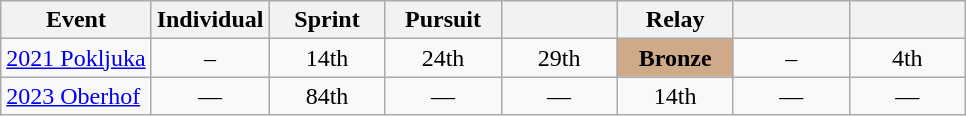<table class="wikitable" style="text-align: center;">
<tr ">
<th>Event</th>
<th style="width:70px;">Individual</th>
<th style="width:70px;">Sprint</th>
<th style="width:70px;">Pursuit</th>
<th style="width:70px;"></th>
<th style="width:70px;">Relay</th>
<th style="width:70px;"></th>
<th style="width:70px;"></th>
</tr>
<tr>
<td align=left> <a href='#'>2021 Pokljuka</a></td>
<td>–</td>
<td>14th</td>
<td>24th</td>
<td>29th</td>
<td style="background:#cfaa88;"><strong>Bronze</strong></td>
<td>–</td>
<td>4th</td>
</tr>
<tr>
<td align=left> <a href='#'>2023 Oberhof</a></td>
<td>—</td>
<td>84th</td>
<td>—</td>
<td>—</td>
<td>14th</td>
<td>—</td>
<td>—</td>
</tr>
</table>
